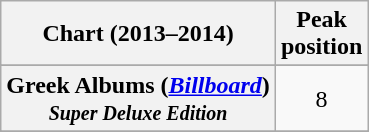<table class="wikitable sortable plainrowheaders">
<tr>
<th>Chart (2013–2014)</th>
<th>Peak<br>position</th>
</tr>
<tr>
</tr>
<tr>
</tr>
<tr>
<th scope="row">Greek Albums (<em><a href='#'>Billboard</a></em>)<br><small><em>Super Deluxe Edition</em></small></th>
<td style="text-align:center;">8</td>
</tr>
<tr>
</tr>
<tr>
</tr>
<tr>
</tr>
<tr>
</tr>
<tr>
</tr>
<tr>
</tr>
<tr>
</tr>
<tr>
</tr>
</table>
